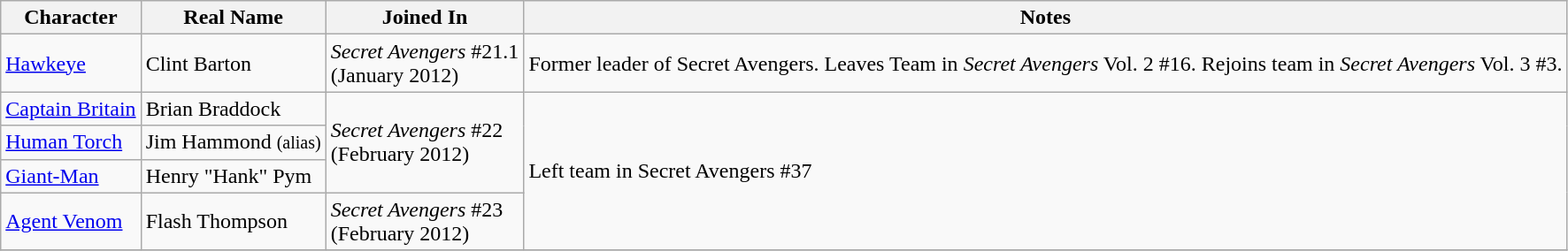<table class="wikitable plainrowheaders" style="text-align:left;">
<tr>
<th scope="col">Character</th>
<th scope="col">Real Name</th>
<th scope="col">Joined In</th>
<th scope="col">Notes</th>
</tr>
<tr>
<td><a href='#'>Hawkeye</a></td>
<td>Clint Barton</td>
<td><em>Secret Avengers</em> #21.1<br>(January 2012)</td>
<td>Former leader of Secret Avengers.  Leaves Team in  <em>Secret Avengers</em> Vol. 2 #16. Rejoins team in <em>Secret Avengers</em> Vol. 3 #3.</td>
</tr>
<tr>
<td><a href='#'>Captain Britain</a></td>
<td>Brian Braddock</td>
<td rowspan="3"><em>Secret Avengers</em> #22<br>(February 2012)</td>
<td rowspan="4">Left team in Secret Avengers #37</td>
</tr>
<tr>
<td><a href='#'>Human Torch</a></td>
<td>Jim Hammond <small>(alias)</small></td>
</tr>
<tr>
<td><a href='#'>Giant-Man</a></td>
<td>Henry "Hank" Pym</td>
</tr>
<tr>
<td><a href='#'>Agent Venom</a></td>
<td>Flash Thompson</td>
<td><em>Secret Avengers</em> #23<br>(February 2012)</td>
</tr>
<tr>
</tr>
</table>
